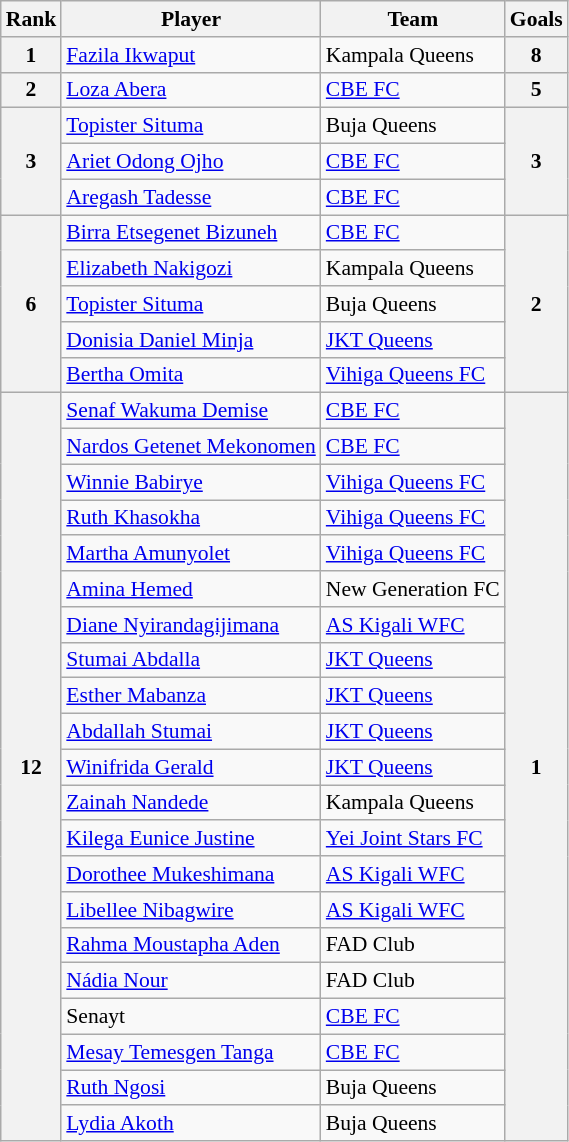<table class="wikitable" style="text-align:center; font-size:90%">
<tr>
<th>Rank</th>
<th>Player</th>
<th>Team</th>
<th>Goals</th>
</tr>
<tr>
<th rowspan=1>1</th>
<td align=left>  <a href='#'>Fazila Ikwaput</a></td>
<td align=left> Kampala Queens</td>
<th rowspan=1>8</th>
</tr>
<tr>
<th rowspan=1>2</th>
<td align=left>  <a href='#'>Loza Abera</a></td>
<td align=left>  <a href='#'>CBE FC</a></td>
<th rowspan=1>5</th>
</tr>
<tr>
<th rowspan=3>3</th>
<td align=left>  <a href='#'>Topister Situma</a></td>
<td align=left>  Buja Queens</td>
<th rowspan=3>3</th>
</tr>
<tr>
<td align=left>  <a href='#'>Ariet Odong Ojho</a></td>
<td align=left>  <a href='#'>CBE FC</a></td>
</tr>
<tr>
<td align=left>  <a href='#'>Aregash Tadesse</a></td>
<td align=left>  <a href='#'>CBE FC</a></td>
</tr>
<tr>
<th rowspan=5>6</th>
<td align=left>  <a href='#'>Birra Etsegenet Bizuneh</a></td>
<td align=left>  <a href='#'>CBE FC</a></td>
<th rowspan=5>2</th>
</tr>
<tr>
<td align=left> <a href='#'>Elizabeth Nakigozi</a></td>
<td align=left> Kampala Queens</td>
</tr>
<tr>
<td align=left>   <a href='#'>Topister Situma</a></td>
<td align=left>  Buja Queens</td>
</tr>
<tr>
<td align=left> <a href='#'>Donisia Daniel Minja</a></td>
<td align=left> <a href='#'>JKT Queens</a></td>
</tr>
<tr>
<td align=left>  <a href='#'>Bertha Omita </a></td>
<td align=left> <a href='#'>Vihiga Queens FC</a></td>
</tr>
<tr>
<th rowspan=25>12</th>
<td align=left>   <a href='#'>Senaf Wakuma Demise</a></td>
<td align=left>  <a href='#'>CBE FC</a></td>
<th rowspan=25>1</th>
</tr>
<tr>
<td align=left>   <a href='#'>Nardos Getenet Mekonomen </a></td>
<td align=left>  <a href='#'>CBE FC</a></td>
</tr>
<tr>
<td align=left> <a href='#'>Winnie Babirye</a></td>
<td align=left> <a href='#'>Vihiga Queens FC</a></td>
</tr>
<tr>
<td align=left> <a href='#'>Ruth Khasokha</a></td>
<td align=left> <a href='#'>Vihiga Queens FC</a></td>
</tr>
<tr>
<td align=left> <a href='#'>Martha Amunyolet</a></td>
<td align=left> <a href='#'>Vihiga Queens FC</a></td>
</tr>
<tr>
<td align=left> <a href='#'>Amina Hemed</a></td>
<td align=left> New Generation FC</td>
</tr>
<tr>
<td align=left>  <a href='#'>Diane  Nyirandagijimana</a></td>
<td align=left> <a href='#'>AS Kigali WFC</a></td>
</tr>
<tr>
<td align=left> <a href='#'>Stumai Abdalla</a></td>
<td align=left> <a href='#'>JKT Queens</a></td>
</tr>
<tr>
<td align=left> <a href='#'>Esther Mabanza </a></td>
<td align=left> <a href='#'>JKT Queens</a></td>
</tr>
<tr>
<td align=left> <a href='#'>Abdallah Stumai</a></td>
<td align=left> <a href='#'>JKT Queens</a></td>
</tr>
<tr>
<td align=left> <a href='#'>Winifrida Gerald</a></td>
<td align=left> <a href='#'>JKT Queens</a></td>
</tr>
<tr>
<td align=left> <a href='#'>Zainah Nandede </a></td>
<td align=left> Kampala Queens</td>
</tr>
<tr>
<td align=left> <a href='#'>Kilega Eunice Justine </a></td>
<td align=left> <a href='#'>Yei Joint Stars FC</a></td>
</tr>
<tr>
<td align=left> <a href='#'>Dorothee Mukeshimana</a></td>
<td align=left> <a href='#'>AS Kigali WFC</a></td>
</tr>
<tr>
<td align=left><a href='#'>Libellee Nibagwire</a></td>
<td align=left>  <a href='#'>AS Kigali WFC</a></td>
</tr>
<tr>
<td align=left> <a href='#'>Rahma Moustapha Aden</a></td>
<td align=left>  FAD Club</td>
</tr>
<tr>
<td align=left> <a href='#'>Nádia Nour</a></td>
<td align=left>  FAD Club</td>
</tr>
<tr>
<td align=left>   Senayt</td>
<td align=left>  <a href='#'>CBE FC</a></td>
</tr>
<tr>
<td align=left>   <a href='#'>Mesay Temesgen Tanga</a></td>
<td align=left>  <a href='#'>CBE FC</a></td>
</tr>
<tr>
<td align=left>   <a href='#'>Ruth Ngosi </a></td>
<td align=left>  Buja Queens</td>
</tr>
<tr>
<td align=left>   <a href='#'>Lydia Akoth </a></td>
<td align=left>  Buja Queens</td>
</tr>
</table>
